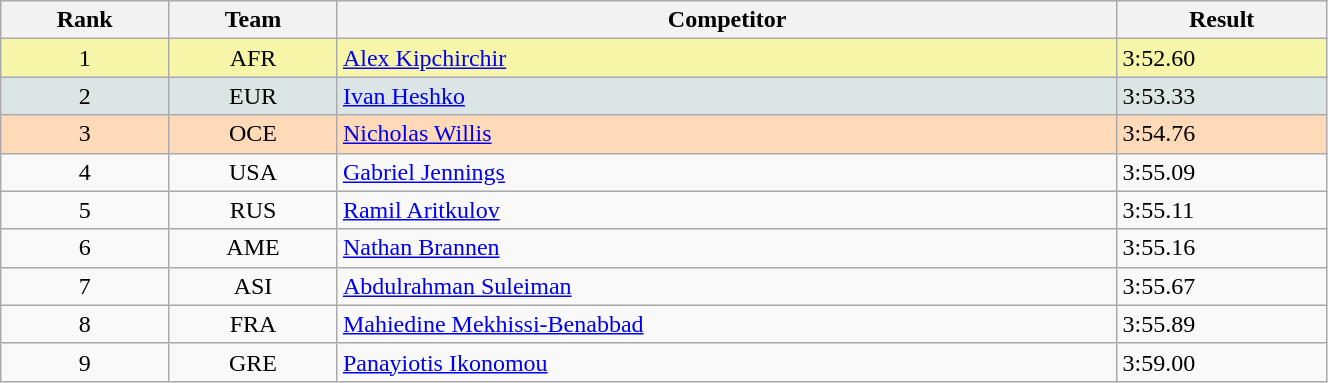<table class="wikitable" width=70% style=text-align:center>
<tr>
<th>Rank</th>
<th>Team</th>
<th>Competitor</th>
<th>Result</th>
</tr>
<tr bgcolor="#F7F6A8">
<td>1</td>
<td>AFR</td>
<td align="left"><a href='#'>Alex Kipchirchir</a></td>
<td align="left">3:52.60</td>
</tr>
<tr bgcolor="#DCE5E5">
<td>2</td>
<td>EUR</td>
<td align="left"><a href='#'>Ivan Heshko</a></td>
<td align="left">3:53.33</td>
</tr>
<tr bgcolor="#FFDAB9">
<td>3</td>
<td>OCE</td>
<td align="left"><a href='#'>Nicholas Willis</a></td>
<td align="left">3:54.76</td>
</tr>
<tr>
<td>4</td>
<td>USA</td>
<td align="left"><a href='#'>Gabriel Jennings</a></td>
<td align="left">3:55.09</td>
</tr>
<tr>
<td>5</td>
<td>RUS</td>
<td align="left"><a href='#'>Ramil Aritkulov</a></td>
<td align="left">3:55.11</td>
</tr>
<tr>
<td>6</td>
<td>AME</td>
<td align="left"><a href='#'>Nathan Brannen</a></td>
<td align="left">3:55.16</td>
</tr>
<tr>
<td>7</td>
<td>ASI</td>
<td align="left"><a href='#'>Abdulrahman Suleiman</a></td>
<td align="left">3:55.67</td>
</tr>
<tr>
<td>8</td>
<td>FRA</td>
<td align="left"><a href='#'>Mahiedine Mekhissi-Benabbad</a></td>
<td align="left">3:55.89</td>
</tr>
<tr>
<td>9</td>
<td>GRE</td>
<td align="left"><a href='#'>Panayiotis Ikonomou</a></td>
<td align="left">3:59.00</td>
</tr>
</table>
